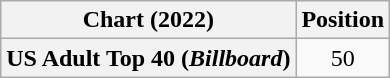<table class="wikitable plainrowheaders" style="text-align:center">
<tr>
<th scope="col">Chart (2022)</th>
<th scope="col">Position</th>
</tr>
<tr>
<th scope="row">US Adult Top 40 (<em>Billboard</em>)</th>
<td>50</td>
</tr>
</table>
